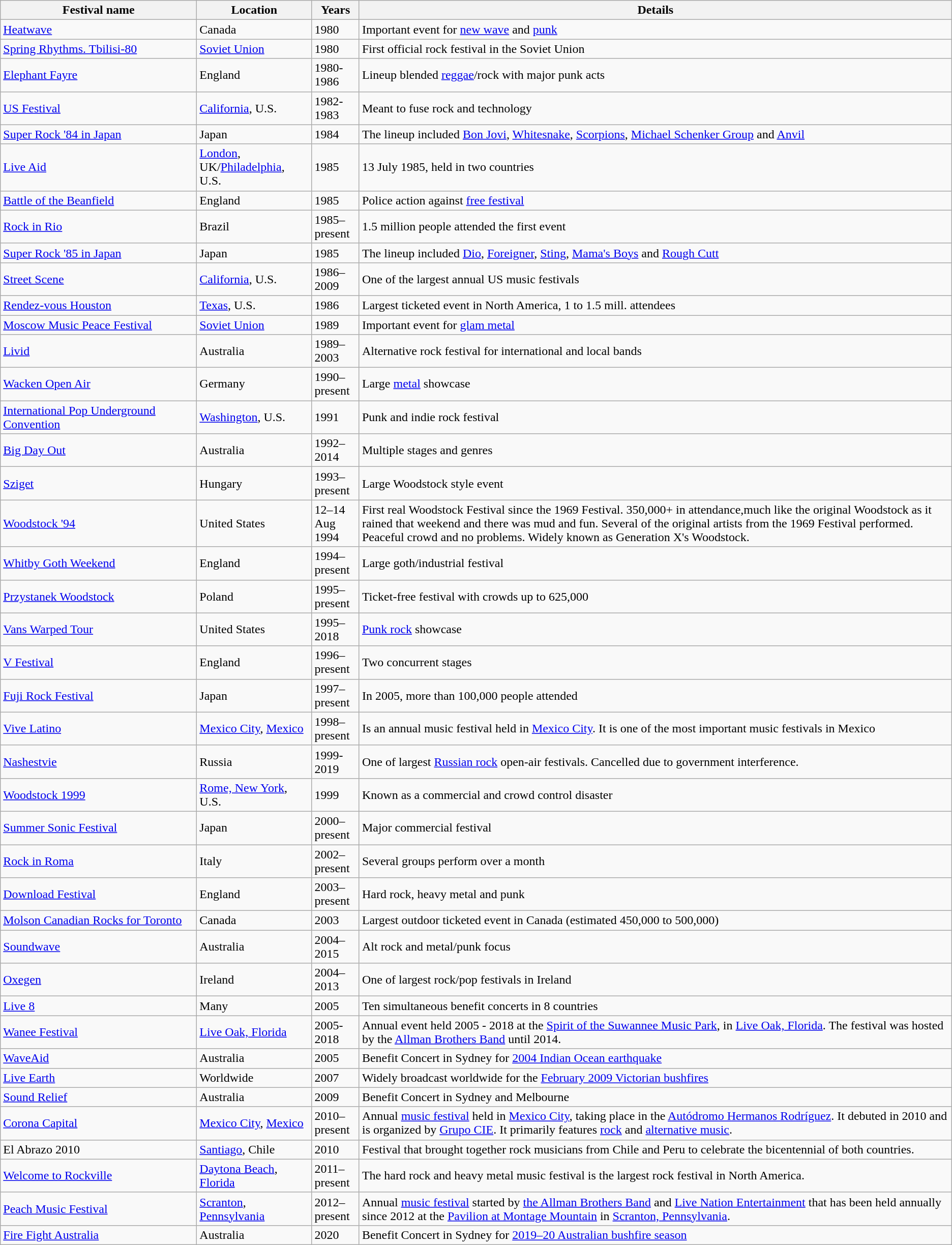<table class="wikitable sortable ">
<tr>
<th style="width:250px;">Festival name</th>
<th>Location</th>
<th style="width:55px;">Years</th>
<th>Details</th>
</tr>
<tr>
<td><a href='#'>Heatwave</a></td>
<td>Canada</td>
<td>1980</td>
<td>Important event for <a href='#'>new wave</a> and <a href='#'>punk</a></td>
</tr>
<tr>
<td><a href='#'>Spring Rhythms. Tbilisi-80</a></td>
<td><a href='#'>Soviet Union</a></td>
<td>1980</td>
<td>First official rock festival in the Soviet Union</td>
</tr>
<tr>
<td><a href='#'>Elephant Fayre</a></td>
<td>England</td>
<td>1980-1986</td>
<td>Lineup blended <a href='#'>reggae</a>/rock with major punk acts</td>
</tr>
<tr>
<td><a href='#'>US Festival</a></td>
<td><a href='#'>California</a>, U.S.</td>
<td>1982-1983</td>
<td>Meant to fuse rock and technology</td>
</tr>
<tr>
<td><a href='#'>Super Rock '84 in Japan</a></td>
<td>Japan</td>
<td>1984</td>
<td>The lineup included <a href='#'>Bon Jovi</a>, <a href='#'>Whitesnake</a>, <a href='#'>Scorpions</a>, <a href='#'>Michael Schenker Group</a> and <a href='#'>Anvil</a></td>
</tr>
<tr>
<td><a href='#'>Live Aid</a></td>
<td><a href='#'>London</a>, UK/<a href='#'>Philadelphia</a>, U.S.</td>
<td>1985</td>
<td>13 July 1985, held in two countries</td>
</tr>
<tr>
<td><a href='#'>Battle of the Beanfield</a></td>
<td>England</td>
<td>1985</td>
<td>Police action against <a href='#'>free festival</a></td>
</tr>
<tr>
<td><a href='#'>Rock in Rio</a></td>
<td>Brazil</td>
<td>1985–present</td>
<td>1.5 million people attended the first event</td>
</tr>
<tr>
<td><a href='#'>Super Rock '85 in Japan</a></td>
<td>Japan</td>
<td>1985</td>
<td>The lineup included <a href='#'>Dio</a>, <a href='#'>Foreigner</a>, <a href='#'>Sting</a>, <a href='#'>Mama's Boys</a> and <a href='#'>Rough Cutt</a></td>
</tr>
<tr>
<td><a href='#'>Street Scene</a></td>
<td><a href='#'>California</a>, U.S.</td>
<td>1986–2009</td>
<td>One of the largest annual US music festivals</td>
</tr>
<tr>
<td><a href='#'>Rendez-vous Houston</a></td>
<td><a href='#'>Texas</a>, U.S.</td>
<td>1986</td>
<td>Largest ticketed event in North America, 1 to 1.5 mill. attendees</td>
</tr>
<tr>
<td><a href='#'>Moscow Music Peace Festival</a></td>
<td><a href='#'>Soviet Union</a></td>
<td>1989</td>
<td>Important event for <a href='#'>glam metal</a></td>
</tr>
<tr>
<td><a href='#'>Livid</a></td>
<td>Australia</td>
<td>1989–2003</td>
<td>Alternative rock festival for international and local bands</td>
</tr>
<tr>
<td><a href='#'>Wacken Open Air</a></td>
<td>Germany</td>
<td>1990–present</td>
<td>Large <a href='#'>metal</a> showcase</td>
</tr>
<tr>
<td><a href='#'>International Pop Underground Convention</a></td>
<td><a href='#'>Washington</a>, U.S.</td>
<td>1991</td>
<td>Punk and indie rock festival</td>
</tr>
<tr>
<td><a href='#'>Big Day Out</a></td>
<td>Australia</td>
<td>1992–2014</td>
<td>Multiple stages and genres</td>
</tr>
<tr>
<td><a href='#'>Sziget</a><br></td>
<td>Hungary</td>
<td>1993–present</td>
<td>Large Woodstock style event</td>
</tr>
<tr>
<td><a href='#'>Woodstock '94</a></td>
<td>United States</td>
<td>12–14 Aug 1994</td>
<td>First real Woodstock Festival since the 1969 Festival. 350,000+ in attendance,much like the original Woodstock as it rained that weekend and there was mud and fun. Several of the original artists from the 1969 Festival performed. Peaceful crowd and no problems. Widely known as Generation X's Woodstock.</td>
</tr>
<tr>
<td><a href='#'>Whitby Goth Weekend</a></td>
<td>England</td>
<td>1994–present</td>
<td>Large goth/industrial festival</td>
</tr>
<tr>
<td><a href='#'>Przystanek Woodstock</a></td>
<td>Poland</td>
<td>1995–present</td>
<td>Ticket-free festival with crowds up to 625,000</td>
</tr>
<tr>
<td><a href='#'>Vans Warped Tour</a></td>
<td>United States</td>
<td>1995–2018</td>
<td><a href='#'>Punk rock</a> showcase</td>
</tr>
<tr>
<td><a href='#'>V Festival</a></td>
<td>England</td>
<td>1996–present</td>
<td>Two concurrent stages</td>
</tr>
<tr>
<td><a href='#'>Fuji Rock Festival</a></td>
<td>Japan</td>
<td>1997–present</td>
<td>In 2005, more than 100,000 people attended</td>
</tr>
<tr>
<td><a href='#'>Vive Latino</a></td>
<td><a href='#'>Mexico City</a>, <a href='#'>Mexico</a></td>
<td>1998–present</td>
<td>Is an annual music festival held in <a href='#'>Mexico City</a>. It is one of the most important music festivals in Mexico</td>
</tr>
<tr>
<td><a href='#'>Nashestvie</a></td>
<td>Russia</td>
<td>1999-2019</td>
<td>One of largest <a href='#'>Russian rock</a> open-air festivals. Cancelled due to government interference.</td>
</tr>
<tr>
<td><a href='#'>Woodstock 1999</a></td>
<td><a href='#'>Rome, New York</a>, U.S.</td>
<td>1999</td>
<td>Known as a commercial and crowd control disaster</td>
</tr>
<tr>
<td><a href='#'>Summer Sonic Festival</a></td>
<td>Japan</td>
<td>2000–present</td>
<td>Major commercial festival</td>
</tr>
<tr>
<td><a href='#'>Rock in Roma</a></td>
<td>Italy</td>
<td>2002–present</td>
<td>Several groups perform over a month</td>
</tr>
<tr>
<td><a href='#'>Download Festival</a></td>
<td>England</td>
<td>2003–present</td>
<td>Hard rock, heavy metal and punk</td>
</tr>
<tr>
<td><a href='#'>Molson Canadian Rocks for Toronto</a></td>
<td>Canada</td>
<td>2003</td>
<td>Largest outdoor ticketed event in Canada (estimated 450,000 to 500,000)</td>
</tr>
<tr>
<td><a href='#'>Soundwave</a></td>
<td>Australia</td>
<td>2004–2015</td>
<td>Alt rock and metal/punk focus</td>
</tr>
<tr>
<td><a href='#'>Oxegen</a></td>
<td>Ireland</td>
<td>2004–2013</td>
<td>One of largest rock/pop festivals in Ireland</td>
</tr>
<tr>
<td><a href='#'>Live 8</a></td>
<td>Many</td>
<td>2005</td>
<td>Ten simultaneous benefit concerts in 8 countries</td>
</tr>
<tr>
<td><a href='#'>Wanee Festival</a></td>
<td><a href='#'>Live Oak, Florida</a></td>
<td>2005-2018</td>
<td>Annual event held 2005 - 2018 at the <a href='#'>Spirit of the Suwannee Music Park</a>, in <a href='#'>Live Oak, Florida</a>. The festival was hosted by the <a href='#'>Allman Brothers Band</a> until 2014.</td>
</tr>
<tr>
<td><a href='#'>WaveAid</a></td>
<td>Australia</td>
<td>2005</td>
<td>Benefit Concert in Sydney for <a href='#'>2004 Indian Ocean earthquake</a></td>
</tr>
<tr>
<td><a href='#'>Live Earth</a></td>
<td>Worldwide</td>
<td>2007</td>
<td>Widely broadcast worldwide for the <a href='#'>February 2009 Victorian bushfires</a></td>
</tr>
<tr>
<td><a href='#'>Sound Relief</a></td>
<td>Australia</td>
<td>2009</td>
<td>Benefit Concert in Sydney and Melbourne</td>
</tr>
<tr>
<td><a href='#'>Corona Capital</a></td>
<td><a href='#'>Mexico City</a>, <a href='#'>Mexico</a></td>
<td>2010–present</td>
<td>Annual <a href='#'>music festival</a> held in <a href='#'>Mexico City</a>, taking place in the <a href='#'>Autódromo Hermanos Rodríguez</a>. It debuted in 2010 and is organized by <a href='#'>Grupo CIE</a>. It primarily features <a href='#'>rock</a> and <a href='#'>alternative music</a>.</td>
</tr>
<tr>
<td>El Abrazo 2010</td>
<td><a href='#'>Santiago</a>, Chile</td>
<td>2010</td>
<td>Festival that brought together rock musicians from Chile and Peru to celebrate the bicentennial of both countries.</td>
</tr>
<tr>
<td><a href='#'>Welcome to Rockville</a></td>
<td><a href='#'>Daytona Beach</a>, <a href='#'>Florida</a></td>
<td>2011–present</td>
<td>The hard rock and heavy metal music festival is the largest rock festival in North America.</td>
</tr>
<tr>
<td><a href='#'>Peach Music Festival</a></td>
<td><a href='#'>Scranton</a>, <a href='#'>Pennsylvania</a></td>
<td>2012–present</td>
<td>Annual <a href='#'>music festival</a> started by <a href='#'>the Allman Brothers Band</a> and <a href='#'>Live Nation Entertainment</a> that has been held annually since 2012 at the <a href='#'>Pavilion at Montage Mountain</a> in <a href='#'>Scranton, Pennsylvania</a>.</td>
</tr>
<tr>
<td><a href='#'>Fire Fight Australia</a></td>
<td>Australia</td>
<td>2020</td>
<td>Benefit Concert in Sydney for <a href='#'>2019–20 Australian bushfire season</a></td>
</tr>
</table>
